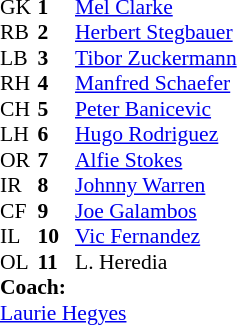<table style="font-size: 90%" cellspacing="0" cellpadding="0">
<tr>
<th width="25"></th>
<th width="25"></th>
</tr>
<tr>
<td>GK</td>
<td><strong>1</strong></td>
<td> <a href='#'>Mel Clarke</a></td>
</tr>
<tr>
<td>RB</td>
<td><strong>2</strong></td>
<td> <a href='#'>Herbert Stegbauer</a></td>
</tr>
<tr>
<td>LB</td>
<td><strong>3</strong></td>
<td> <a href='#'>Tibor Zuckermann</a></td>
</tr>
<tr>
<td>RH</td>
<td><strong>4</strong></td>
<td> <a href='#'>Manfred Schaefer</a></td>
</tr>
<tr>
<td>CH</td>
<td><strong>5</strong></td>
<td> <a href='#'>Peter Banicevic</a></td>
</tr>
<tr>
<td>LH</td>
<td><strong>6</strong></td>
<td> <a href='#'>Hugo Rodriguez</a></td>
</tr>
<tr>
<td>OR</td>
<td><strong>7</strong></td>
<td> <a href='#'>Alfie Stokes</a></td>
</tr>
<tr>
<td>IR</td>
<td><strong>8</strong></td>
<td> <a href='#'>Johnny Warren</a></td>
</tr>
<tr>
<td>CF</td>
<td><strong>9</strong></td>
<td> <a href='#'>Joe Galambos</a></td>
</tr>
<tr>
<td>IL</td>
<td><strong>10</strong></td>
<td> <a href='#'>Vic Fernandez</a></td>
</tr>
<tr>
<td>OL</td>
<td><strong>11</strong></td>
<td> L. Heredia</td>
</tr>
<tr>
<td colspan=4><strong>Coach:</strong></td>
</tr>
<tr>
<td colspan=4> <a href='#'>Laurie Hegyes</a></td>
</tr>
</table>
